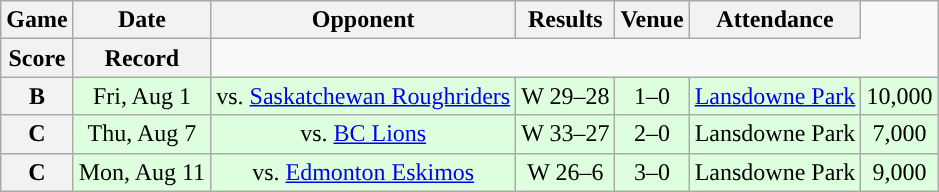<table class="wikitable" style="text-align:center">
<tr>
<th>Game</th>
<th>Date</th>
<th>Opponent</th>
<th>Results</th>
<th>Venue</th>
<th>Attendance</th>
</tr>
<tr>
<th>Score</th>
<th>Record</th>
</tr>
<tr style="background:#ddffdd">
<th>B</th>
<td>Fri, Aug 1</td>
<td>vs. <a href='#'>Saskatchewan Roughriders</a></td>
<td>W 29–28</td>
<td>1–0</td>
<td><a href='#'>Lansdowne Park</a></td>
<td>10,000</td>
</tr>
<tr style="background:#ddffdd">
<th>C</th>
<td>Thu, Aug 7</td>
<td>vs. <a href='#'>BC Lions</a></td>
<td>W 33–27</td>
<td>2–0</td>
<td>Lansdowne Park</td>
<td>7,000</td>
</tr>
<tr style="background:#ddffdd">
<th>C</th>
<td>Mon, Aug 11</td>
<td>vs. <a href='#'>Edmonton Eskimos</a></td>
<td>W 26–6</td>
<td>3–0</td>
<td>Lansdowne Park</td>
<td>9,000</td>
</tr>
</table>
